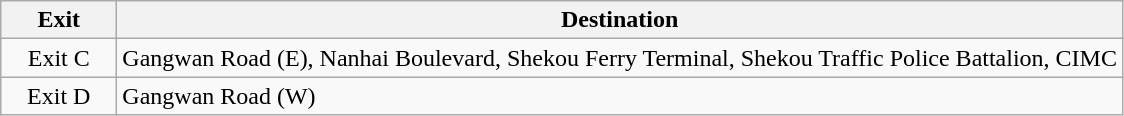<table class="wikitable">
<tr>
<th style="width:70px">Exit</th>
<th>Destination</th>
</tr>
<tr>
<td style="text-align:center;">Exit C</td>
<td>Gangwan Road (E), Nanhai Boulevard, Shekou Ferry Terminal, Shekou Traffic Police Battalion, CIMC</td>
</tr>
<tr>
<td style="text-align:center;">Exit D</td>
<td>Gangwan Road (W)</td>
</tr>
</table>
